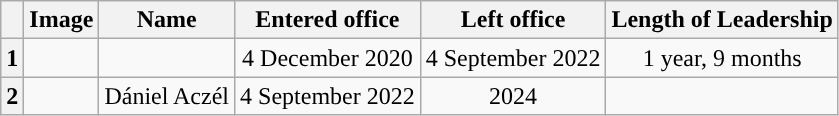<table class="wikitable" style="text-align:center">
<tr>
<th></th>
<th>Image</th>
<th>Name</th>
<th>Entered office</th>
<th>Left office</th>
<th>Length of Leadership</th>
</tr>
<tr>
<th>1</th>
<td></td>
<td></td>
<td>4 December 2020</td>
<td>4 September 2022</td>
<td>1 year, 9 months</td>
</tr>
<tr>
<th>2</th>
<td></td>
<td>Dániel Aczél</td>
<td>4 September 2022</td>
<td>2024</td>
<td></td>
</tr>
</table>
